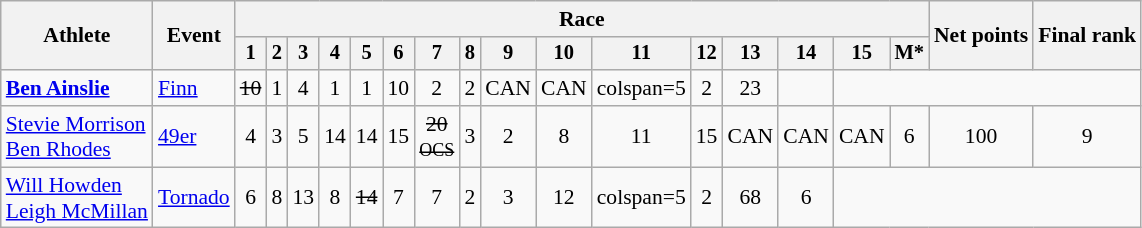<table class="wikitable" style="font-size:90%">
<tr>
<th rowspan="2">Athlete</th>
<th rowspan="2">Event</th>
<th colspan=16>Race</th>
<th rowspan=2>Net points</th>
<th rowspan=2>Final rank</th>
</tr>
<tr style="font-size:95%">
<th>1</th>
<th>2</th>
<th>3</th>
<th>4</th>
<th>5</th>
<th>6</th>
<th>7</th>
<th>8</th>
<th>9</th>
<th>10</th>
<th>11</th>
<th>12</th>
<th>13</th>
<th>14</th>
<th>15</th>
<th>M*</th>
</tr>
<tr align=center>
<td align=left><strong><a href='#'>Ben Ainslie</a></strong></td>
<td align=left><a href='#'>Finn</a></td>
<td><s>10</s></td>
<td>1</td>
<td>4</td>
<td>1</td>
<td>1</td>
<td>10</td>
<td>2</td>
<td>2</td>
<td>CAN</td>
<td>CAN</td>
<td>colspan=5 </td>
<td>2</td>
<td>23</td>
<td></td>
</tr>
<tr align=center>
<td align=left><a href='#'>Stevie Morrison</a><br> <a href='#'>Ben Rhodes</a></td>
<td align=left><a href='#'>49er</a></td>
<td>4</td>
<td>3</td>
<td>5</td>
<td>14</td>
<td>14</td>
<td>15</td>
<td><s>20<br><small>OCS</small></s></td>
<td>3</td>
<td>2</td>
<td>8</td>
<td>11</td>
<td>15</td>
<td>CAN</td>
<td>CAN</td>
<td>CAN</td>
<td>6</td>
<td>100</td>
<td>9</td>
</tr>
<tr align=center>
<td align=left><a href='#'>Will Howden</a><br> <a href='#'>Leigh McMillan</a></td>
<td align=left><a href='#'>Tornado</a></td>
<td>6</td>
<td>8</td>
<td>13</td>
<td>8</td>
<td><s>14</s></td>
<td>7</td>
<td>7</td>
<td>2</td>
<td>3</td>
<td>12</td>
<td>colspan=5 </td>
<td>2</td>
<td>68</td>
<td>6</td>
</tr>
</table>
